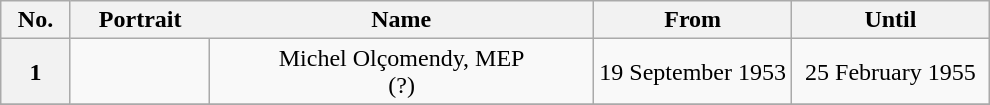<table class="wikitable" style="text-align:center;">
<tr>
<th scope="col">No.</th>
<th scope="col" style="border-right:none;">Portrait</th>
<th scope="col" style="border-left:none;">Name</th>
<th scope="col" style="width:20%;">From</th>
<th scope="col" style="width:20%;">Until</th>
</tr>
<tr>
<th scope="row">1</th>
<td></td>
<td>Michel Olçomendy, MEP<br> (?)</td>
<td>19 September 1953</td>
<td>25 February 1955</td>
</tr>
<tr>
</tr>
</table>
